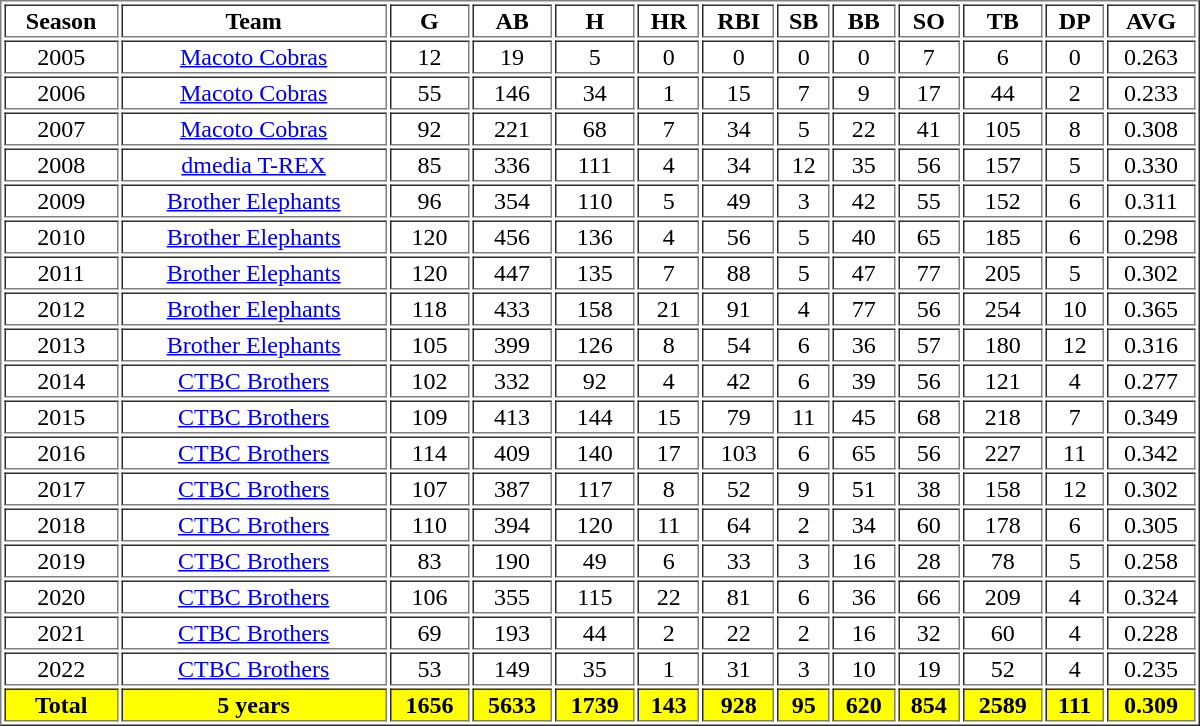<table Border=1 WIDTH=800PX>
<tr align=center>
<th>Season</th>
<th>Team</th>
<th>G</th>
<th>AB</th>
<th>H</th>
<th>HR</th>
<th>RBI</th>
<th>SB</th>
<th>BB</th>
<th>SO</th>
<th>TB</th>
<th>DP</th>
<th>AVG</th>
</tr>
<tr align=center>
<td>2005</td>
<td><a href='#'>Macoto Cobras</a></td>
<td>12</td>
<td>19</td>
<td>5</td>
<td>0</td>
<td>0</td>
<td>0</td>
<td>0</td>
<td>7</td>
<td>6</td>
<td>0</td>
<td>0.263</td>
</tr>
<tr align=center>
<td>2006</td>
<td><a href='#'>Macoto Cobras</a></td>
<td>55</td>
<td>146</td>
<td>34</td>
<td>1</td>
<td>15</td>
<td>7</td>
<td>9</td>
<td>17</td>
<td>44</td>
<td>2</td>
<td>0.233</td>
</tr>
<tr align=center>
<td>2007</td>
<td><a href='#'>Macoto Cobras</a></td>
<td>92</td>
<td>221</td>
<td>68</td>
<td>7</td>
<td>34</td>
<td>5</td>
<td>22</td>
<td>41</td>
<td>105</td>
<td>8</td>
<td>0.308</td>
</tr>
<tr align=center>
<td>2008</td>
<td><a href='#'>dmedia T-REX</a></td>
<td>85</td>
<td>336</td>
<td>111</td>
<td>4</td>
<td>34</td>
<td>12</td>
<td>35</td>
<td>56</td>
<td>157</td>
<td>5</td>
<td>0.330</td>
</tr>
<tr align=center>
<td>2009</td>
<td><a href='#'>Brother Elephants</a></td>
<td>96</td>
<td>354</td>
<td>110</td>
<td>5</td>
<td>49</td>
<td>3</td>
<td>42</td>
<td>55</td>
<td>152</td>
<td>6</td>
<td>0.311</td>
</tr>
<tr align=center>
<td>2010</td>
<td><a href='#'>Brother Elephants</a></td>
<td>120</td>
<td>456</td>
<td>136</td>
<td>4</td>
<td>56</td>
<td>5</td>
<td>40</td>
<td>65</td>
<td>185</td>
<td>6</td>
<td>0.298</td>
</tr>
<tr align=center>
<td>2011</td>
<td><a href='#'>Brother Elephants</a></td>
<td>120</td>
<td>447</td>
<td>135</td>
<td>7</td>
<td>88</td>
<td>5</td>
<td>47</td>
<td>77</td>
<td>205</td>
<td>5</td>
<td>0.302</td>
</tr>
<tr align=center>
<td>2012</td>
<td><a href='#'>Brother Elephants</a></td>
<td>118</td>
<td>433</td>
<td>158</td>
<td>21</td>
<td>91</td>
<td>4</td>
<td>77</td>
<td>56</td>
<td>254</td>
<td>10</td>
<td>0.365</td>
</tr>
<tr align=center>
<td>2013</td>
<td><a href='#'>Brother Elephants</a></td>
<td>105</td>
<td>399</td>
<td>126</td>
<td>8</td>
<td>54</td>
<td>6</td>
<td>36</td>
<td>57</td>
<td>180</td>
<td>12</td>
<td>0.316</td>
</tr>
<tr align=center>
<td>2014</td>
<td><a href='#'>CTBC Brothers</a></td>
<td>102</td>
<td>332</td>
<td>92</td>
<td>4</td>
<td>42</td>
<td>6</td>
<td>39</td>
<td>56</td>
<td>121</td>
<td>4</td>
<td>0.277</td>
</tr>
<tr align=center>
<td>2015</td>
<td><a href='#'>CTBC Brothers</a></td>
<td>109</td>
<td>413</td>
<td>144</td>
<td>15</td>
<td>79</td>
<td>11</td>
<td>45</td>
<td>68</td>
<td>218</td>
<td>7</td>
<td>0.349</td>
</tr>
<tr align=center>
<td>2016</td>
<td><a href='#'>CTBC Brothers</a></td>
<td>114</td>
<td>409</td>
<td>140</td>
<td>17</td>
<td>103</td>
<td>6</td>
<td>65</td>
<td>56</td>
<td>227</td>
<td>11</td>
<td>0.342</td>
</tr>
<tr align=center>
<td>2017</td>
<td><a href='#'>CTBC Brothers</a></td>
<td>107</td>
<td>387</td>
<td>117</td>
<td>8</td>
<td>52</td>
<td>9</td>
<td>51</td>
<td>38</td>
<td>158</td>
<td>12</td>
<td>0.302</td>
</tr>
<tr align=center>
<td>2018</td>
<td><a href='#'>CTBC Brothers</a></td>
<td>110</td>
<td>394</td>
<td>120</td>
<td>11</td>
<td>64</td>
<td>2</td>
<td>34</td>
<td>60</td>
<td>178</td>
<td>6</td>
<td>0.305</td>
</tr>
<tr align=center>
<td>2019</td>
<td><a href='#'>CTBC Brothers</a></td>
<td>83</td>
<td>190</td>
<td>49</td>
<td>6</td>
<td>33</td>
<td>3</td>
<td>16</td>
<td>28</td>
<td>78</td>
<td>5</td>
<td>0.258</td>
</tr>
<tr align=center>
<td>2020</td>
<td><a href='#'>CTBC Brothers</a></td>
<td>106</td>
<td>355</td>
<td>115</td>
<td>22</td>
<td>81</td>
<td>6</td>
<td>36</td>
<td>66</td>
<td>209</td>
<td>4</td>
<td>0.324</td>
</tr>
<tr align=center>
<td>2021</td>
<td><a href='#'>CTBC Brothers</a></td>
<td>69</td>
<td>193</td>
<td>44</td>
<td>2</td>
<td>22</td>
<td>2</td>
<td>16</td>
<td>32</td>
<td>60</td>
<td>4</td>
<td>0.228</td>
</tr>
<tr align=center>
<td>2022</td>
<td><a href='#'>CTBC Brothers</a></td>
<td>53</td>
<td>149</td>
<td>35</td>
<td>1</td>
<td>31</td>
<td>3</td>
<td>10</td>
<td>19</td>
<td>52</td>
<td>4</td>
<td>0.235</td>
</tr>
<tr style="background-color:yellow" span>
<th>Total</th>
<th>5 years</th>
<th>1656</th>
<th>5633</th>
<th>1739</th>
<th>143</th>
<th>928</th>
<th>95</th>
<th>620</th>
<th>854</th>
<th>2589</th>
<th>111</th>
<th>0.309</th>
</tr>
</table>
